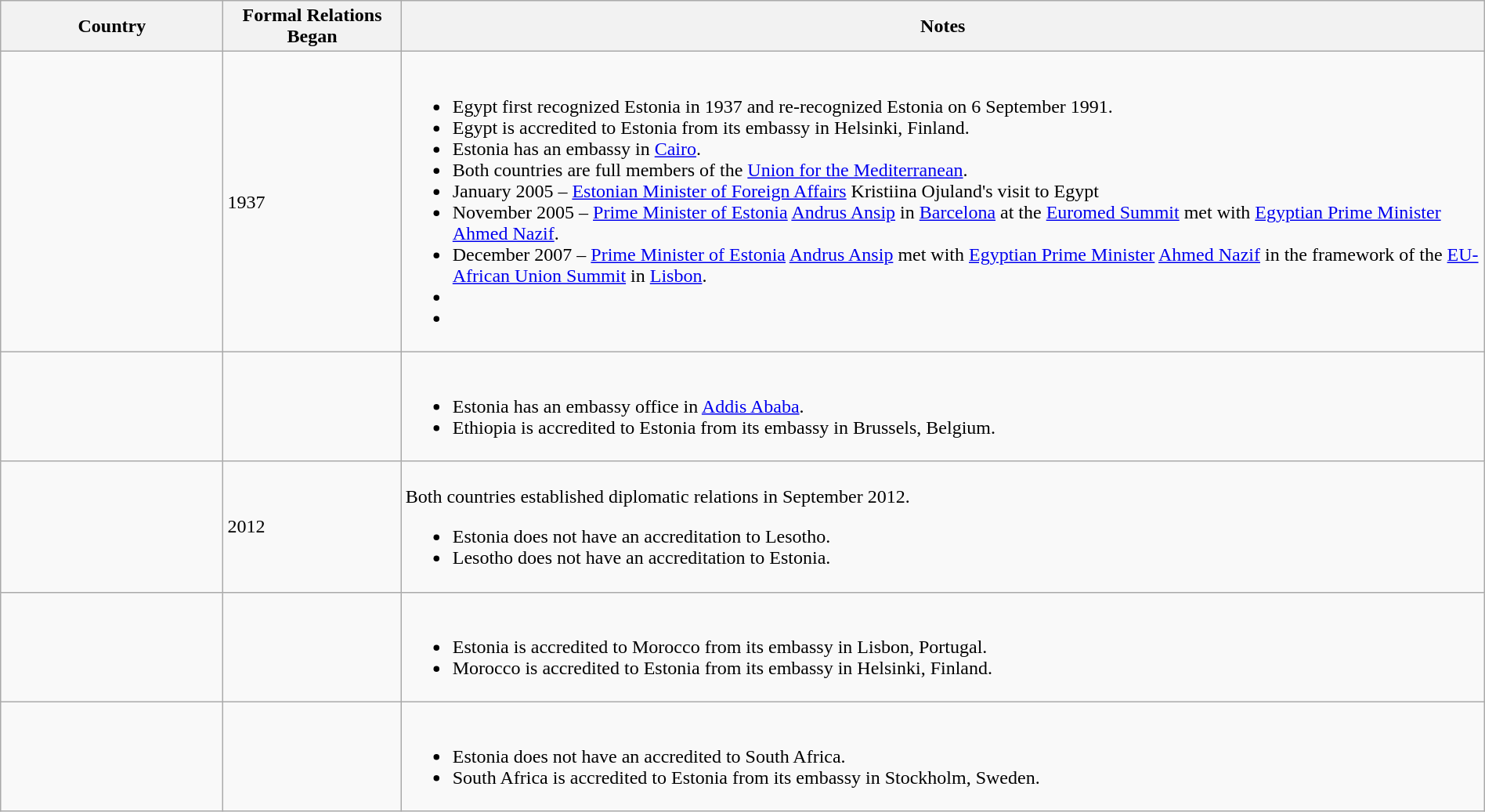<table class="wikitable sortable" border="1" style="width:100%; margin:auto;">
<tr>
<th width="15%">Country</th>
<th width="12%">Formal Relations Began</th>
<th>Notes</th>
</tr>
<tr -valign="top">
<td></td>
<td>1937</td>
<td><br><ul><li>Egypt first recognized Estonia in 1937 and re-recognized Estonia on 6 September 1991.</li><li>Egypt is accredited to Estonia from its embassy in Helsinki, Finland.</li><li>Estonia has an embassy in <a href='#'>Cairo</a>.</li><li>Both countries are full members of the <a href='#'>Union for the Mediterranean</a>.</li><li>January 2005 – <a href='#'>Estonian Minister of Foreign Affairs</a> Kristiina Ojuland's visit to Egypt</li><li>November 2005 – <a href='#'>Prime Minister of Estonia</a> <a href='#'>Andrus Ansip</a> in <a href='#'>Barcelona</a> at the <a href='#'>Euromed Summit</a> met with <a href='#'>Egyptian Prime Minister</a> <a href='#'>Ahmed Nazif</a>.</li><li>December 2007 – <a href='#'>Prime Minister of Estonia</a> <a href='#'>Andrus Ansip</a> met with <a href='#'>Egyptian Prime Minister</a> <a href='#'>Ahmed Nazif</a> in the framework of the <a href='#'>EU- African Union Summit</a> in <a href='#'>Lisbon</a>.</li><li></li><li></li></ul></td>
</tr>
<tr -valign="top">
<td></td>
<td> </td>
<td><br><ul><li>Estonia has an embassy office in <a href='#'>Addis Ababa</a>.</li><li>Ethiopia is accredited to Estonia from its embassy in Brussels, Belgium.</li></ul></td>
</tr>
<tr -valign="top">
<td></td>
<td>2012</td>
<td><br>Both countries established diplomatic relations in September 2012.<ul><li>Estonia does not have an accreditation to Lesotho.</li><li>Lesotho does not have an accreditation to Estonia.</li></ul></td>
</tr>
<tr -valign="top">
<td></td>
<td> </td>
<td><br><ul><li>Estonia is accredited to Morocco from its embassy in Lisbon, Portugal.</li><li>Morocco is accredited to Estonia from its embassy in Helsinki, Finland.</li></ul></td>
</tr>
<tr -valign="top">
<td></td>
<td></td>
<td><br><ul><li>Estonia does not have an accredited to South Africa.</li><li>South Africa is accredited to Estonia from its embassy in Stockholm, Sweden.</li></ul></td>
</tr>
</table>
